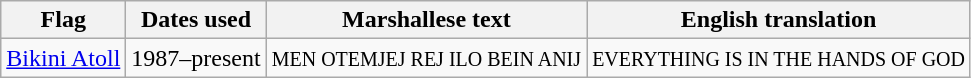<table class="wikitable sortable noresize">
<tr>
<th>Flag</th>
<th>Dates used</th>
<th>Marshallese text</th>
<th>English translation</th>
</tr>
<tr>
<td> <a href='#'>Bikini Atoll</a></td>
<td>1987–present</td>
<td><small>MEN OTEMJEJ REJ ILO BEIN ANIJ</small></td>
<td><small>EVERYTHING IS IN THE HANDS OF GOD</small></td>
</tr>
</table>
